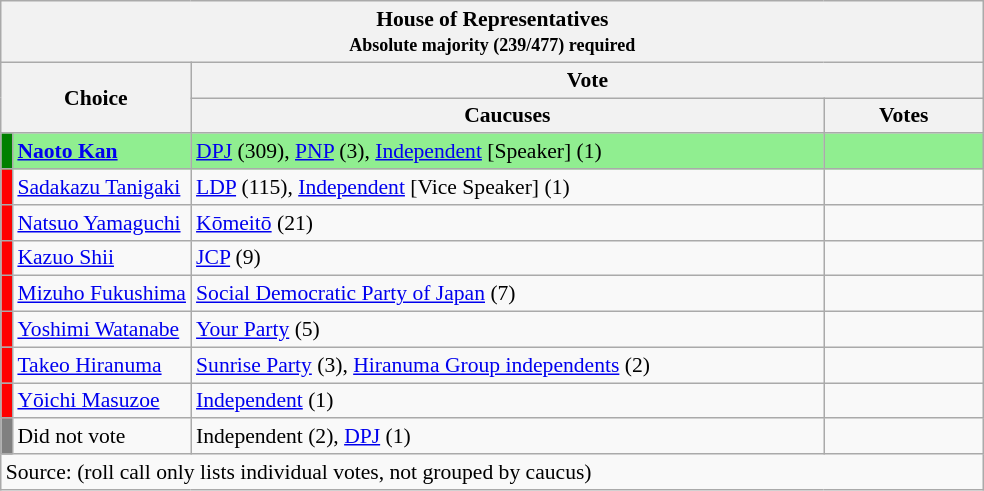<table class="wikitable" style="font-size:90%;">
<tr>
<th colspan="4">House of Representatives <br> <small>Absolute majority (239/477) required</small></th>
</tr>
<tr>
<th align="left" rowspan="2" colspan="2" width="100">Choice</th>
<th colspan="2">Vote</th>
</tr>
<tr>
<th width="415">Caucuses</th>
<th width="100">Votes</th>
</tr>
<tr style="background:lightgreen;">
<td width="1" bgcolor="green"></td>
<td align="left"><strong><a href='#'>Naoto Kan</a></strong></td>
<td><a href='#'>DPJ</a> (309), <a href='#'>PNP</a> (3), <a href='#'>Independent</a> [Speaker] (1)</td>
<td></td>
</tr>
<tr>
<td bgcolor="red"></td>
<td align="left"><a href='#'>Sadakazu Tanigaki</a></td>
<td><a href='#'>LDP</a> (115), <a href='#'>Independent</a> [Vice Speaker] (1)</td>
<td></td>
</tr>
<tr>
<td bgcolor="red"></td>
<td align="left"><a href='#'>Natsuo Yamaguchi</a></td>
<td><a href='#'>Kōmeitō</a> (21)</td>
<td></td>
</tr>
<tr>
<td bgcolor="red"></td>
<td align="left"><a href='#'>Kazuo Shii</a></td>
<td><a href='#'>JCP</a> (9)</td>
<td></td>
</tr>
<tr>
<td bgcolor="red"></td>
<td align="left"><a href='#'>Mizuho Fukushima</a></td>
<td><a href='#'>Social Democratic Party of Japan</a> (7)</td>
<td></td>
</tr>
<tr>
<td bgcolor="red"></td>
<td align="left"><a href='#'>Yoshimi Watanabe</a></td>
<td><a href='#'>Your Party</a> (5)</td>
<td></td>
</tr>
<tr>
<td bgcolor="red"></td>
<td align="left"><a href='#'>Takeo Hiranuma</a></td>
<td><a href='#'>Sunrise Party</a> (3), <a href='#'>Hiranuma Group independents</a> (2)</td>
<td></td>
</tr>
<tr>
<td bgcolor="red"></td>
<td align="left"><a href='#'>Yōichi Masuzoe</a></td>
<td><a href='#'>Independent</a> (1)</td>
<td></td>
</tr>
<tr>
<td bgcolor="gray"></td>
<td align="left">Did not vote</td>
<td>Independent (2), <a href='#'>DPJ</a> (1)</td>
<td></td>
</tr>
<tr>
<td colspan="4">Source:  (roll call only lists individual votes, not grouped by caucus)</td>
</tr>
</table>
